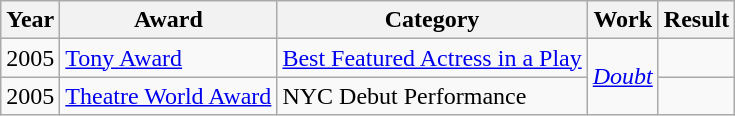<table class="wikitable">
<tr>
<th>Year</th>
<th>Award</th>
<th>Category</th>
<th>Work</th>
<th>Result</th>
</tr>
<tr>
<td>2005</td>
<td><a href='#'>Tony Award</a></td>
<td><a href='#'>Best Featured Actress in a Play</a></td>
<td rowspan=2><em><a href='#'>Doubt</a></em></td>
<td></td>
</tr>
<tr>
<td>2005</td>
<td><a href='#'>Theatre World Award</a></td>
<td>NYC Debut Performance</td>
<td></td>
</tr>
</table>
